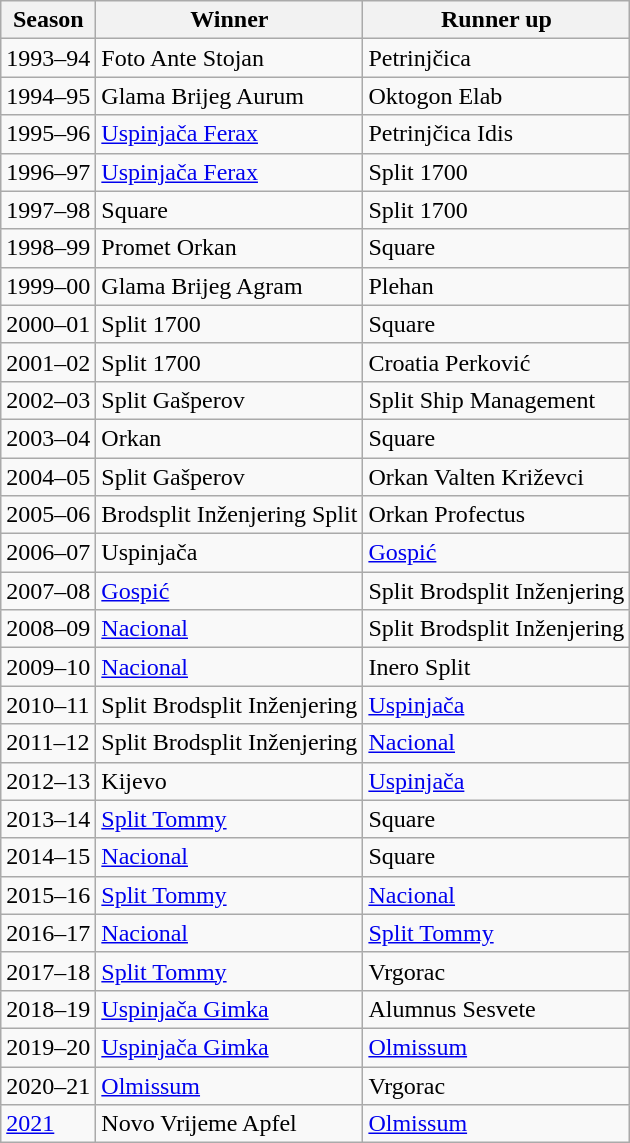<table class="wikitable sortable">
<tr>
<th>Season</th>
<th>Winner</th>
<th>Runner up</th>
</tr>
<tr>
<td>1993–94</td>
<td>Foto Ante Stojan</td>
<td>Petrinjčica</td>
</tr>
<tr>
<td>1994–95</td>
<td>Glama Brijeg Aurum</td>
<td>Oktogon Elab</td>
</tr>
<tr>
<td>1995–96</td>
<td><a href='#'>Uspinjača Ferax</a></td>
<td>Petrinjčica Idis</td>
</tr>
<tr>
<td>1996–97</td>
<td><a href='#'>Uspinjača Ferax</a></td>
<td>Split 1700</td>
</tr>
<tr>
<td>1997–98</td>
<td>Square</td>
<td>Split 1700</td>
</tr>
<tr>
<td>1998–99</td>
<td>Promet Orkan</td>
<td>Square</td>
</tr>
<tr>
<td>1999–00</td>
<td>Glama Brijeg Agram</td>
<td>Plehan</td>
</tr>
<tr>
<td>2000–01</td>
<td>Split 1700</td>
<td>Square</td>
</tr>
<tr>
<td>2001–02</td>
<td>Split 1700</td>
<td>Croatia Perković</td>
</tr>
<tr>
<td>2002–03</td>
<td>Split Gašperov</td>
<td>Split Ship Management</td>
</tr>
<tr>
<td>2003–04</td>
<td>Orkan</td>
<td>Square</td>
</tr>
<tr>
<td>2004–05</td>
<td>Split Gašperov</td>
<td>Orkan Valten Križevci</td>
</tr>
<tr>
<td>2005–06</td>
<td>Brodsplit Inženjering Split</td>
<td>Orkan Profectus</td>
</tr>
<tr>
<td>2006–07</td>
<td>Uspinjača</td>
<td><a href='#'>Gospić</a></td>
</tr>
<tr>
<td>2007–08</td>
<td><a href='#'>Gospić</a></td>
<td>Split Brodsplit Inženjering</td>
</tr>
<tr>
<td>2008–09</td>
<td><a href='#'>Nacional</a></td>
<td>Split Brodsplit Inženjering</td>
</tr>
<tr>
<td>2009–10</td>
<td><a href='#'>Nacional</a></td>
<td>Inero Split</td>
</tr>
<tr>
<td>2010–11</td>
<td>Split Brodsplit Inženjering</td>
<td><a href='#'>Uspinjača</a></td>
</tr>
<tr>
<td>2011–12</td>
<td>Split Brodsplit Inženjering</td>
<td><a href='#'>Nacional</a></td>
</tr>
<tr>
<td>2012–13</td>
<td>Kijevo</td>
<td><a href='#'>Uspinjača</a></td>
</tr>
<tr>
<td>2013–14</td>
<td><a href='#'>Split Tommy</a></td>
<td>Square</td>
</tr>
<tr>
<td>2014–15</td>
<td><a href='#'>Nacional</a></td>
<td>Square</td>
</tr>
<tr>
<td>2015–16</td>
<td><a href='#'>Split Tommy</a></td>
<td><a href='#'>Nacional</a></td>
</tr>
<tr>
<td>2016–17</td>
<td><a href='#'>Nacional</a></td>
<td><a href='#'>Split Tommy</a></td>
</tr>
<tr>
<td>2017–18</td>
<td><a href='#'>Split Tommy</a></td>
<td>Vrgorac</td>
</tr>
<tr>
<td>2018–19</td>
<td><a href='#'>Uspinjača Gimka</a></td>
<td>Alumnus Sesvete</td>
</tr>
<tr>
<td>2019–20</td>
<td><a href='#'>Uspinjača Gimka</a></td>
<td><a href='#'>Olmissum</a></td>
</tr>
<tr>
<td>2020–21</td>
<td><a href='#'>Olmissum</a></td>
<td>Vrgorac</td>
</tr>
<tr>
<td><a href='#'>2021</a></td>
<td>Novo Vrijeme Apfel</td>
<td><a href='#'>Olmissum</a></td>
</tr>
</table>
